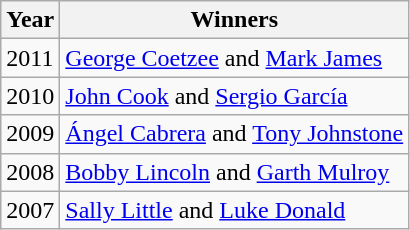<table class=wikitable>
<tr>
<th>Year</th>
<th>Winners</th>
</tr>
<tr>
<td>2011</td>
<td><a href='#'>George Coetzee</a> and <a href='#'>Mark James</a></td>
</tr>
<tr>
<td>2010</td>
<td><a href='#'>John Cook</a> and <a href='#'>Sergio García</a></td>
</tr>
<tr>
<td>2009</td>
<td><a href='#'>Ángel Cabrera</a> and <a href='#'>Tony Johnstone</a></td>
</tr>
<tr>
<td>2008</td>
<td><a href='#'>Bobby Lincoln</a> and <a href='#'>Garth Mulroy</a></td>
</tr>
<tr>
<td>2007</td>
<td><a href='#'>Sally Little</a> and <a href='#'>Luke Donald</a></td>
</tr>
</table>
